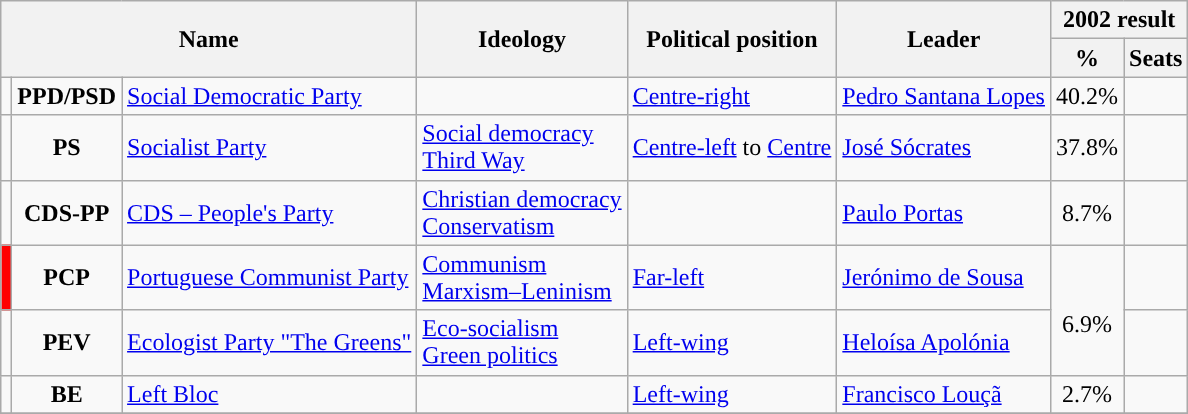<table class="wikitable">
<tr>
<th rowspan="2" colspan="3">Name</th>
<th rowspan="2">Ideology</th>
<th rowspan="2">Political position</th>
<th rowspan="2">Leader</th>
<th colspan="2">2002 result</th>
</tr>
<tr>
<th>%</th>
<th>Seats</th>
</tr>
<tr>
<td style="background:"></td>
<td style="text-align:center;"><strong>PPD/PSD</strong></td>
<td><a href='#'>Social Democratic Party</a><br></td>
<td></td>
<td><a href='#'>Centre-right</a></td>
<td><a href='#'>Pedro Santana Lopes</a></td>
<td style="text-align:center;">40.2%</td>
<td></td>
</tr>
<tr>
<td style="background:"></td>
<td style="text-align:center;"><strong>PS</strong></td>
<td><a href='#'>Socialist Party</a><br></td>
<td><a href='#'>Social democracy</a><br><a href='#'>Third Way</a></td>
<td><a href='#'>Centre-left</a> to <a href='#'>Centre</a></td>
<td><a href='#'>José Sócrates</a></td>
<td style="text-align:center;">37.8%</td>
<td></td>
</tr>
<tr>
<td style="background:"></td>
<td style="text-align:center;"><strong>CDS-PP</strong></td>
<td><a href='#'>CDS – People's Party</a><br></td>
<td><a href='#'>Christian democracy</a><br><a href='#'>Conservatism</a></td>
<td></td>
<td><a href='#'>Paulo Portas</a></td>
<td style="text-align:center;">8.7%</td>
<td></td>
</tr>
<tr>
<td style="background:#f00;"></td>
<td style="text-align:center;"><strong>PCP</strong></td>
<td><a href='#'>Portuguese Communist Party</a><br></td>
<td><a href='#'>Communism</a><br><a href='#'>Marxism–Leninism</a></td>
<td><a href='#'>Far-left</a></td>
<td><a href='#'>Jerónimo de Sousa</a></td>
<td rowspan="2" style="text-align:center;"><br>6.9%<br></td>
<td></td>
</tr>
<tr>
<td style="background:"></td>
<td style="text-align:center;"><strong>PEV</strong></td>
<td><a href='#'>Ecologist Party "The Greens"</a><br></td>
<td><a href='#'>Eco-socialism</a><br><a href='#'>Green politics</a></td>
<td><a href='#'>Left-wing</a></td>
<td><a href='#'>Heloísa Apolónia</a></td>
<td></td>
</tr>
<tr>
<td style="background:"></td>
<td style="text-align:center;"><strong>BE</strong></td>
<td><a href='#'>Left Bloc</a><br></td>
<td></td>
<td><a href='#'>Left-wing</a></td>
<td><a href='#'>Francisco Louçã</a></td>
<td style="text-align:center;">2.7%</td>
<td></td>
</tr>
<tr>
</tr>
</table>
